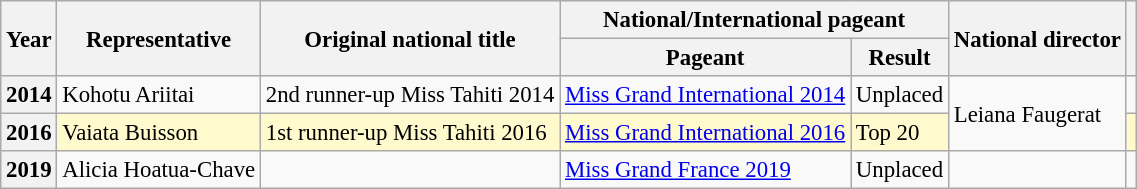<table class="wikitable defaultcenter col2left" style="font-size:95%;">
<tr>
<th rowspan=2>Year</th>
<th rowspan=2>Representative</th>
<th rowspan=2>Original national title</th>
<th colspan=2>National/International pageant</th>
<th rowspan=2>National director</th>
<th rowspan=2></th>
</tr>
<tr>
<th>Pageant</th>
<th>Result</th>
</tr>
<tr>
<th>2014</th>
<td>Kohotu Ariitai</td>
<td>2nd runner-up Miss Tahiti 2014</td>
<td><a href='#'>Miss Grand International 2014</a></td>
<td>Unplaced</td>
<td rowspan=2>Leiana Faugerat</td>
<td></td>
</tr>
<tr bgcolor=#FFFACD>
<th>2016</th>
<td>Vaiata Buisson</td>
<td>1st runner-up Miss Tahiti 2016</td>
<td><a href='#'>Miss Grand International 2016</a></td>
<td>Top 20</td>
<td></td>
</tr>
<tr>
<th>2019</th>
<td>Alicia Hoatua-Chave</td>
<td></td>
<td><a href='#'>Miss Grand France 2019</a></td>
<td>Unplaced</td>
<td></td>
<td></td>
</tr>
</table>
